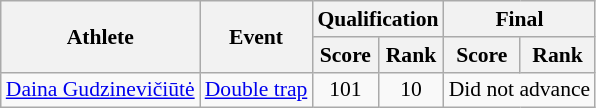<table class="wikitable" style="font-size:90%">
<tr>
<th rowspan="2">Athlete</th>
<th rowspan="2">Event</th>
<th colspan="2">Qualification</th>
<th colspan="2">Final</th>
</tr>
<tr>
<th>Score</th>
<th>Rank</th>
<th>Score</th>
<th>Rank</th>
</tr>
<tr>
<td><a href='#'>Daina Gudzinevičiūtė</a></td>
<td><a href='#'>Double trap</a></td>
<td align="center">101</td>
<td align="center">10</td>
<td colspan="2"  align="center">Did not advance</td>
</tr>
</table>
